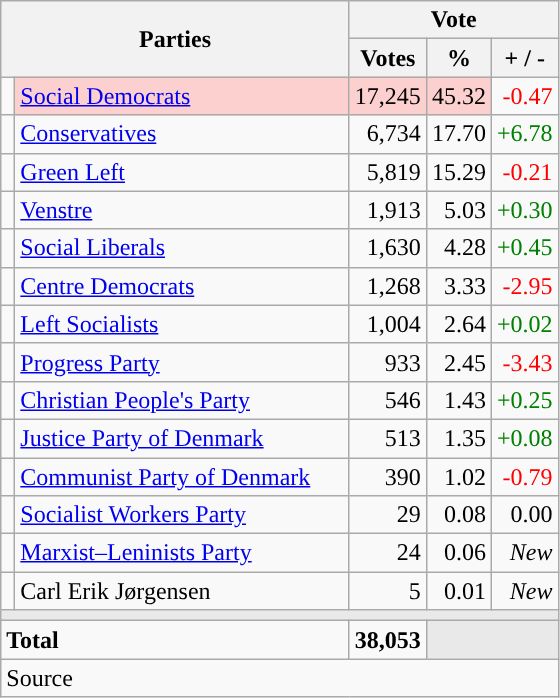<table class="wikitable" style="text-align:right;">
<tr>
<th style="text-align:centre;" rowspan="2" colspan="2" width="225">Parties</th>
<th colspan="3">Vote</th>
</tr>
<tr>
<th width="15">Votes</th>
<th width="15">%</th>
<th width="15">+ / -</th>
</tr>
<tr>
<td width="2" style="color:inherit;background:"></td>
<td bgcolor=#fbd0ce  align="left"><a href='#'>Social Democrats</a></td>
<td bgcolor=#fbd0ce>17,245</td>
<td bgcolor=#fbd0ce>45.32</td>
<td style=color:red;>-0.47</td>
</tr>
<tr>
<td width="2" style="color:inherit;background:"></td>
<td align="left"><a href='#'>Conservatives</a></td>
<td>6,734</td>
<td>17.70</td>
<td style=color:green;>+6.78</td>
</tr>
<tr>
<td width="2" style="color:inherit;background:"></td>
<td align="left"><a href='#'>Green Left</a></td>
<td>5,819</td>
<td>15.29</td>
<td style=color:red;>-0.21</td>
</tr>
<tr>
<td width="2" style="color:inherit;background:"></td>
<td align="left"><a href='#'>Venstre</a></td>
<td>1,913</td>
<td>5.03</td>
<td style=color:green;>+0.30</td>
</tr>
<tr>
<td width="2" style="color:inherit;background:"></td>
<td align="left"><a href='#'>Social Liberals</a></td>
<td>1,630</td>
<td>4.28</td>
<td style=color:green;>+0.45</td>
</tr>
<tr>
<td width="2" style="color:inherit;background:"></td>
<td align="left"><a href='#'>Centre Democrats</a></td>
<td>1,268</td>
<td>3.33</td>
<td style=color:red;>-2.95</td>
</tr>
<tr>
<td width="2" style="color:inherit;background:"></td>
<td align="left"><a href='#'>Left Socialists</a></td>
<td>1,004</td>
<td>2.64</td>
<td style=color:green;>+0.02</td>
</tr>
<tr>
<td width="2" style="color:inherit;background:"></td>
<td align="left"><a href='#'>Progress Party</a></td>
<td>933</td>
<td>2.45</td>
<td style=color:red;>-3.43</td>
</tr>
<tr>
<td width="2" style="color:inherit;background:"></td>
<td align="left"><a href='#'>Christian People's Party</a></td>
<td>546</td>
<td>1.43</td>
<td style=color:green;>+0.25</td>
</tr>
<tr>
<td width="2" style="color:inherit;background:"></td>
<td align="left"><a href='#'>Justice Party of Denmark</a></td>
<td>513</td>
<td>1.35</td>
<td style=color:green;>+0.08</td>
</tr>
<tr>
<td width="2" style="color:inherit;background:"></td>
<td align="left"><a href='#'>Communist Party of Denmark</a></td>
<td>390</td>
<td>1.02</td>
<td style=color:red;>-0.79</td>
</tr>
<tr>
<td width="2" style="color:inherit;background:"></td>
<td align="left"><a href='#'>Socialist Workers Party</a></td>
<td>29</td>
<td>0.08</td>
<td>0.00</td>
</tr>
<tr>
<td width="2" style="color:inherit;background:"></td>
<td align="left"><a href='#'>Marxist–Leninists Party</a></td>
<td>24</td>
<td>0.06</td>
<td><em>New</em></td>
</tr>
<tr>
<td width="2" style="color:inherit;background:"></td>
<td align="left">Carl Erik Jørgensen</td>
<td>5</td>
<td>0.01</td>
<td><em>New</em></td>
</tr>
<tr>
<td colspan="7" bgcolor="#E9E9E9"></td>
</tr>
<tr>
<td align="left" colspan="2"><strong>Total</strong></td>
<td><strong>38,053</strong></td>
<td bgcolor="#E9E9E9" colspan="2"></td>
</tr>
<tr>
<td align="left" colspan="6">Source</td>
</tr>
</table>
